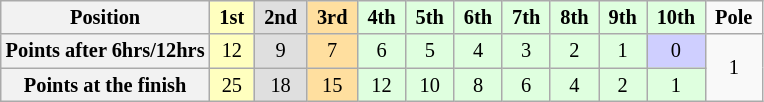<table class="wikitable" style="font-size:85%; text-align:center">
<tr>
<th>Position</th>
<td style="background:#FFFFBF;"> <strong>1st</strong> </td>
<td style="background:#DFDFDF;"> <strong>2nd</strong> </td>
<td style="background:#FFDF9F;"> <strong>3rd</strong> </td>
<td style="background:#DFFFDF;"> <strong>4th</strong> </td>
<td style="background:#DFFFDF;"> <strong>5th</strong> </td>
<td style="background:#DFFFDF;"> <strong>6th</strong> </td>
<td style="background:#DFFFDF;"> <strong>7th</strong> </td>
<td style="background:#DFFFDF;"> <strong>8th</strong> </td>
<td style="background:#DFFFDF;"> <strong>9th</strong> </td>
<td style="background:#DFFFDF;"> <strong>10th</strong> </td>
<td> <strong>Pole</strong> </td>
</tr>
<tr>
<th>Points after 6hrs/12hrs</th>
<td style="background:#FFFFBF;">12</td>
<td style="background:#DFDFDF;">9</td>
<td style="background:#FFDF9F;">7</td>
<td style="background:#DFFFDF;">6</td>
<td style="background:#DFFFDF;">5</td>
<td style="background:#DFFFDF;">4</td>
<td style="background:#DFFFDF;">3</td>
<td style="background:#DFFFDF;">2</td>
<td style="background:#DFFFDF;">1</td>
<td style="background:#CFCFFF;">0</td>
<td rowspan=2>1</td>
</tr>
<tr>
<th>Points at the finish</th>
<td style="background:#FFFFBF;">25</td>
<td style="background:#DFDFDF;">18</td>
<td style="background:#FFDF9F;">15</td>
<td style="background:#DFFFDF;">12</td>
<td style="background:#DFFFDF;">10</td>
<td style="background:#DFFFDF;">8</td>
<td style="background:#DFFFDF;">6</td>
<td style="background:#DFFFDF;">4</td>
<td style="background:#DFFFDF;">2</td>
<td style="background:#DFFFDF;">1</td>
</tr>
</table>
